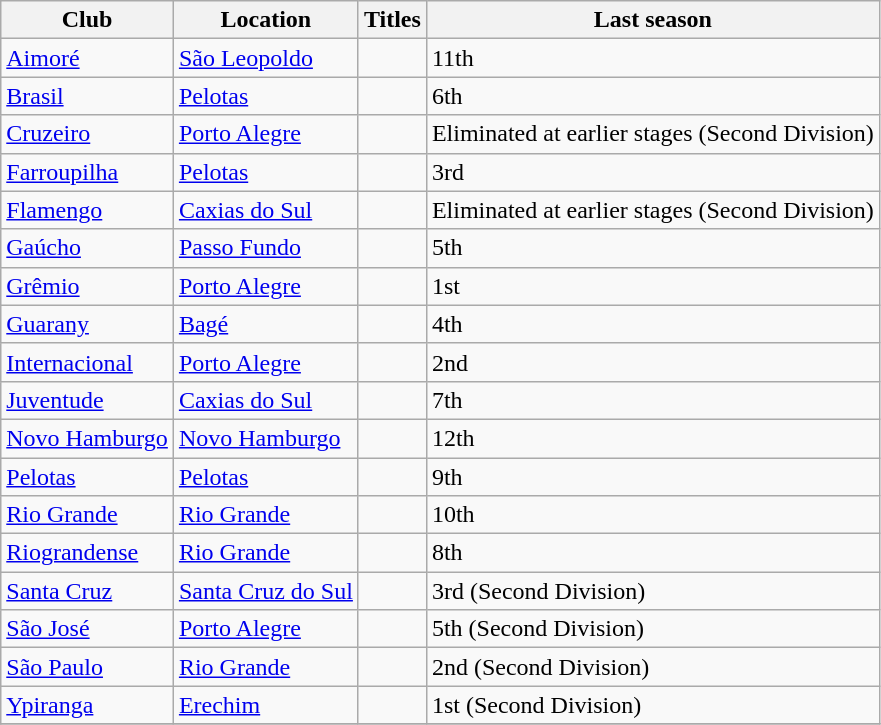<table class="wikitable">
<tr>
<th>Club</th>
<th>Location</th>
<th>Titles</th>
<th>Last season</th>
</tr>
<tr>
<td><a href='#'>Aimoré</a></td>
<td><a href='#'>São Leopoldo</a></td>
<td></td>
<td>11th</td>
</tr>
<tr>
<td><a href='#'>Brasil</a></td>
<td><a href='#'>Pelotas</a></td>
<td></td>
<td>6th</td>
</tr>
<tr>
<td><a href='#'>Cruzeiro</a></td>
<td><a href='#'>Porto Alegre</a></td>
<td></td>
<td>Eliminated at earlier stages (Second Division)</td>
</tr>
<tr>
<td><a href='#'>Farroupilha</a></td>
<td><a href='#'>Pelotas</a></td>
<td></td>
<td>3rd</td>
</tr>
<tr>
<td><a href='#'>Flamengo</a></td>
<td><a href='#'>Caxias do Sul</a></td>
<td></td>
<td>Eliminated at earlier stages (Second Division)</td>
</tr>
<tr>
<td><a href='#'>Gaúcho</a></td>
<td><a href='#'>Passo Fundo</a></td>
<td></td>
<td>5th</td>
</tr>
<tr>
<td><a href='#'>Grêmio</a></td>
<td><a href='#'>Porto Alegre</a></td>
<td></td>
<td>1st</td>
</tr>
<tr>
<td><a href='#'>Guarany</a></td>
<td><a href='#'>Bagé</a></td>
<td></td>
<td>4th</td>
</tr>
<tr>
<td><a href='#'>Internacional</a></td>
<td><a href='#'>Porto Alegre</a></td>
<td></td>
<td>2nd</td>
</tr>
<tr>
<td><a href='#'>Juventude</a></td>
<td><a href='#'>Caxias do Sul</a></td>
<td></td>
<td>7th</td>
</tr>
<tr>
<td><a href='#'>Novo Hamburgo</a></td>
<td><a href='#'>Novo Hamburgo</a></td>
<td></td>
<td>12th</td>
</tr>
<tr>
<td><a href='#'>Pelotas</a></td>
<td><a href='#'>Pelotas</a></td>
<td></td>
<td>9th</td>
</tr>
<tr>
<td><a href='#'>Rio Grande</a></td>
<td><a href='#'>Rio Grande</a></td>
<td></td>
<td>10th</td>
</tr>
<tr>
<td><a href='#'>Riograndense</a></td>
<td><a href='#'>Rio Grande</a></td>
<td></td>
<td>8th</td>
</tr>
<tr>
<td><a href='#'>Santa Cruz</a></td>
<td><a href='#'>Santa Cruz do Sul</a></td>
<td></td>
<td>3rd (Second Division)</td>
</tr>
<tr>
<td><a href='#'>São José</a></td>
<td><a href='#'>Porto Alegre</a></td>
<td></td>
<td>5th (Second Division)</td>
</tr>
<tr>
<td><a href='#'>São Paulo</a></td>
<td><a href='#'>Rio Grande</a></td>
<td></td>
<td>2nd (Second Division)</td>
</tr>
<tr>
<td><a href='#'>Ypiranga</a></td>
<td><a href='#'>Erechim</a></td>
<td></td>
<td>1st (Second Division)</td>
</tr>
<tr>
</tr>
</table>
